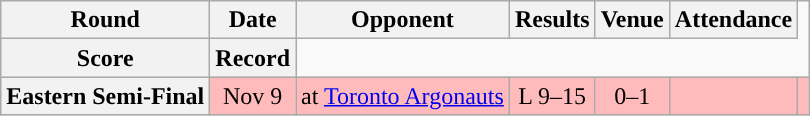<table class="wikitable" style="text-align:center">
<tr>
<th>Round</th>
<th>Date</th>
<th>Opponent</th>
<th>Results</th>
<th>Venue</th>
<th>Attendance</th>
</tr>
<tr>
<th>Score</th>
<th>Record</th>
</tr>
<tr style="background:#ffbbbb">
<th>Eastern Semi-Final</th>
<td>Nov 9</td>
<td>at <a href='#'>Toronto Argonauts</a></td>
<td>L 9–15</td>
<td>0–1</td>
<td></td>
<td></td>
</tr>
</table>
